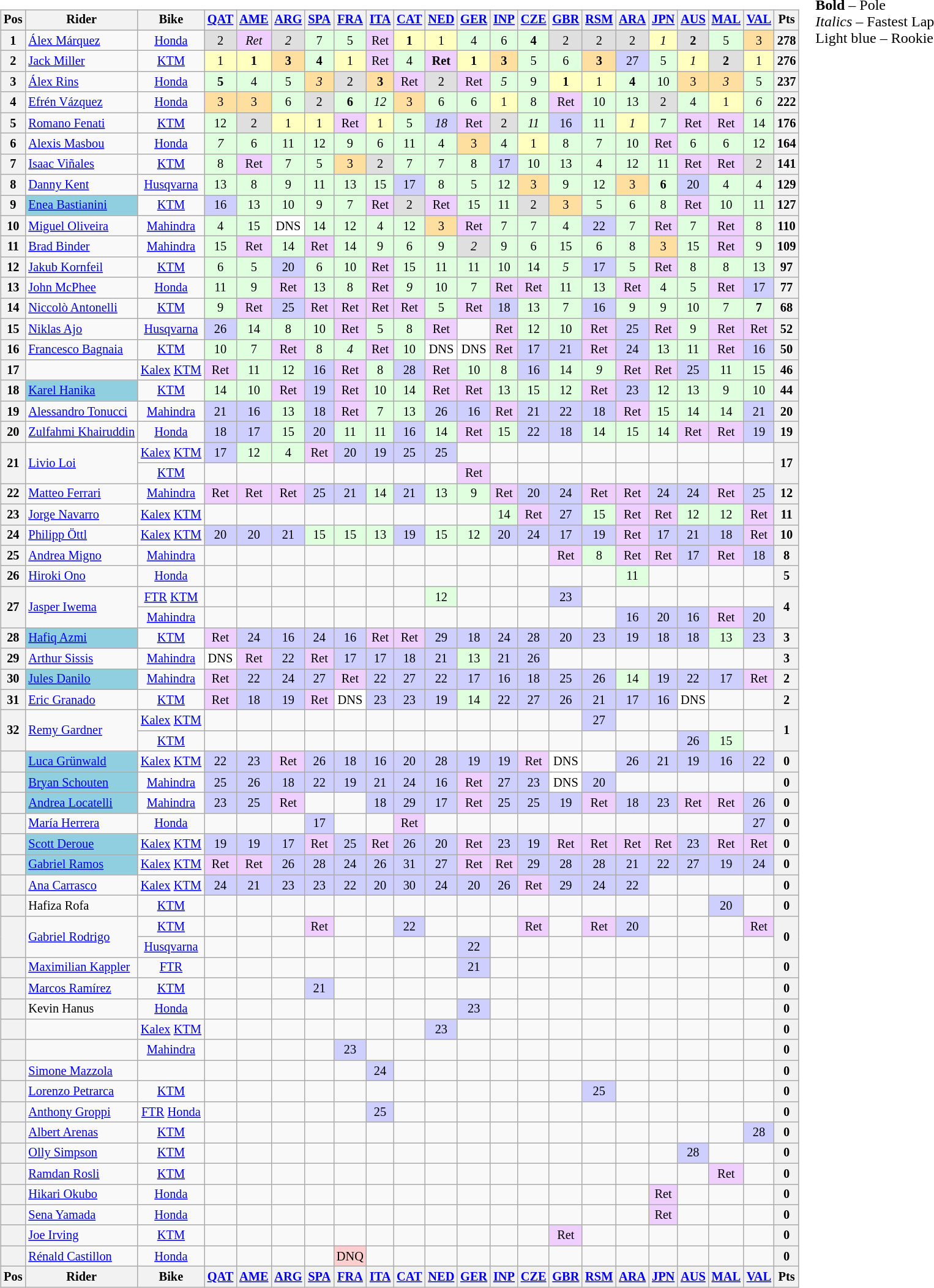<table>
<tr>
<td><br><table class="wikitable" style="font-size: 85%; text-align:center">
<tr valign="top">
<th valign="middle">Pos</th>
<th valign="middle">Rider</th>
<th valign="middle">Bike</th>
<th><a href='#'>QAT</a><br></th>
<th><a href='#'>AME</a><br></th>
<th><a href='#'>ARG</a><br></th>
<th><a href='#'>SPA</a><br></th>
<th><a href='#'>FRA</a><br></th>
<th><a href='#'>ITA</a><br></th>
<th><a href='#'>CAT</a><br></th>
<th><a href='#'>NED</a><br></th>
<th><a href='#'>GER</a><br></th>
<th><a href='#'>INP</a><br></th>
<th><a href='#'>CZE</a><br></th>
<th><a href='#'>GBR</a><br></th>
<th><a href='#'>RSM</a><br></th>
<th><a href='#'>ARA</a><br></th>
<th><a href='#'>JPN</a><br></th>
<th><a href='#'>AUS</a><br></th>
<th><a href='#'>MAL</a><br></th>
<th><a href='#'>VAL</a><br></th>
<th valign="middle">Pts</th>
</tr>
<tr>
<th>1</th>
<td align="left"> <a href='#'>Álex Márquez</a></td>
<td><a href='#'>Honda</a></td>
<td style="background:#dfdfdf;">2</td>
<td style="background:#efcfff;"><em>Ret</em></td>
<td style="background:#dfdfdf;"><em>2</em></td>
<td style="background:#dfffdf;">7</td>
<td style="background:#dfffdf;">5</td>
<td style="background:#efcfff;">Ret</td>
<td style="background:#ffffbf;"><strong>1</strong></td>
<td style="background:#ffffbf;">1</td>
<td style="background:#dfffdf;">4</td>
<td style="background:#dfffdf;">6</td>
<td style="background:#dfffdf;"><strong>4</strong></td>
<td style="background:#dfdfdf;">2</td>
<td style="background:#dfdfdf;">2</td>
<td style="background:#dfdfdf;">2</td>
<td style="background:#ffffbf;"><em>1</em></td>
<td style="background:#dfdfdf;"><strong>2</strong></td>
<td style="background:#dfffdf;">5</td>
<td style="background:#ffdf9f;">3</td>
<th>278</th>
</tr>
<tr>
<th>2</th>
<td align="left"> <a href='#'>Jack Miller</a></td>
<td><a href='#'>KTM</a></td>
<td style="background:#ffffbf;">1</td>
<td style="background:#ffffbf;"><strong>1</strong></td>
<td style="background:#ffdf9f;"><strong>3</strong></td>
<td style="background:#dfffdf;"><strong>4</strong></td>
<td style="background:#ffffbf;">1</td>
<td style="background:#efcfff;">Ret</td>
<td style="background:#dfffdf;">4</td>
<td style="background:#efcfff;"><strong>Ret</strong></td>
<td style="background:#ffffbf;"><strong>1</strong></td>
<td style="background:#ffdf9f;"><strong>3</strong></td>
<td style="background:#dfffdf;">5</td>
<td style="background:#dfffdf;">6</td>
<td style="background:#ffdf9f;"><strong>3</strong></td>
<td style="background:#cfcfff;">27</td>
<td style="background:#dfffdf;">5</td>
<td style="background:#ffffbf;"><em>1</em></td>
<td style="background:#dfdfdf;"><strong>2</strong></td>
<td style="background:#ffffbf;">1</td>
<th>276</th>
</tr>
<tr>
<th>3</th>
<td align="left"> <a href='#'>Álex Rins</a></td>
<td><a href='#'>Honda</a></td>
<td style="background:#dfffdf;"><strong>5</strong></td>
<td style="background:#dfffdf;">4</td>
<td style="background:#dfffdf;">5</td>
<td style="background:#ffdf9f;"><em>3</em></td>
<td style="background:#dfdfdf;">2</td>
<td style="background:#ffdf9f;"><strong>3</strong></td>
<td style="background:#efcfff;">Ret</td>
<td style="background:#dfdfdf;">2</td>
<td style="background:#efcfff;">Ret</td>
<td style="background:#dfffdf;"><em>5</em></td>
<td style="background:#dfffdf;">9</td>
<td style="background:#ffffbf;"><strong>1</strong></td>
<td style="background:#ffffbf;">1</td>
<td style="background:#dfffdf;"><strong>4</strong></td>
<td style="background:#dfffdf;">10</td>
<td style="background:#ffdf9f;">3</td>
<td style="background:#ffdf9f;"><em>3</em></td>
<td style="background:#dfffdf;">5</td>
<th>237</th>
</tr>
<tr>
<th>4</th>
<td align="left"> <a href='#'>Efrén Vázquez</a></td>
<td><a href='#'>Honda</a></td>
<td style="background:#ffdf9f;">3</td>
<td style="background:#ffdf9f;">3</td>
<td style="background:#dfffdf;">6</td>
<td style="background:#dfdfdf;">2</td>
<td style="background:#dfffdf;"><strong>6</strong></td>
<td style="background:#dfffdf;"><em>12</em></td>
<td style="background:#ffdf9f;">3</td>
<td style="background:#dfffdf;">6</td>
<td style="background:#dfffdf;">6</td>
<td style="background:#ffffbf;">1</td>
<td style="background:#dfffdf;">8</td>
<td style="background:#efcfff;">Ret</td>
<td style="background:#dfffdf;">10</td>
<td style="background:#dfffdf;">13</td>
<td style="background:#dfdfdf;">2</td>
<td style="background:#dfffdf;">4</td>
<td style="background:#ffffbf;">1</td>
<td style="background:#dfffdf;"><em>6</em></td>
<th>222</th>
</tr>
<tr>
<th>5</th>
<td align="left"> <a href='#'>Romano Fenati</a></td>
<td><a href='#'>KTM</a></td>
<td style="background:#dfffdf;">12</td>
<td style="background:#dfdfdf;">2</td>
<td style="background:#ffffbf;">1</td>
<td style="background:#ffffbf;">1</td>
<td style="background:#efcfff;">Ret</td>
<td style="background:#ffffbf;">1</td>
<td style="background:#dfffdf;">5</td>
<td style="background:#cfcfff;"><em>18</em></td>
<td style="background:#efcfff;">Ret</td>
<td style="background:#dfdfdf;">2</td>
<td style="background:#dfffdf;"><em>11</em></td>
<td style="background:#cfcfff;">16</td>
<td style="background:#dfffdf;">11</td>
<td style="background:#ffffbf;"><em>1</em></td>
<td style="background:#dfffdf;">7</td>
<td style="background:#efcfff;">Ret</td>
<td style="background:#efcfff;">Ret</td>
<td style="background:#dfffdf;">14</td>
<th>176</th>
</tr>
<tr>
<th>6</th>
<td align="left"> <a href='#'>Alexis Masbou</a></td>
<td><a href='#'>Honda</a></td>
<td style="background:#dfffdf;"><em>7</em></td>
<td style="background:#dfffdf;">6</td>
<td style="background:#dfffdf;">11</td>
<td style="background:#dfffdf;">12</td>
<td style="background:#dfffdf;">9</td>
<td style="background:#dfffdf;">6</td>
<td style="background:#dfffdf;">11</td>
<td style="background:#dfffdf;">4</td>
<td style="background:#ffdf9f;">3</td>
<td style="background:#dfffdf;">4</td>
<td style="background:#ffffbf;">1</td>
<td style="background:#dfffdf;">8</td>
<td style="background:#dfffdf;">7</td>
<td style="background:#dfffdf;">10</td>
<td style="background:#efcfff;">Ret</td>
<td style="background:#dfffdf;">6</td>
<td style="background:#dfffdf;">6</td>
<td style="background:#dfffdf;">12</td>
<th>164</th>
</tr>
<tr>
<th>7</th>
<td align="left"> <a href='#'>Isaac Viñales</a></td>
<td><a href='#'>KTM</a></td>
<td style="background:#dfffdf;">8</td>
<td style="background:#efcfff;">Ret</td>
<td style="background:#dfffdf;">7</td>
<td style="background:#dfffdf;">5</td>
<td style="background:#ffdf9f;">3</td>
<td style="background:#dfdfdf;">2</td>
<td style="background:#dfffdf;">7</td>
<td style="background:#dfffdf;">7</td>
<td style="background:#dfffdf;">8</td>
<td style="background:#cfcfff;">17</td>
<td style="background:#dfffdf;">10</td>
<td style="background:#dfffdf;">13</td>
<td style="background:#dfffdf;">4</td>
<td style="background:#dfffdf;">12</td>
<td style="background:#dfffdf;">11</td>
<td style="background:#efcfff;">Ret</td>
<td style="background:#efcfff;">Ret</td>
<td style="background:#dfdfdf;">2</td>
<th>141</th>
</tr>
<tr>
<th>8</th>
<td align="left"> <a href='#'>Danny Kent</a></td>
<td><a href='#'>Husqvarna</a></td>
<td style="background:#dfffdf;">13</td>
<td style="background:#dfffdf;">8</td>
<td style="background:#dfffdf;">9</td>
<td style="background:#dfffdf;">11</td>
<td style="background:#dfffdf;">13</td>
<td style="background:#dfffdf;">15</td>
<td style="background:#cfcfff;">17</td>
<td style="background:#dfffdf;">8</td>
<td style="background:#dfffdf;">5</td>
<td style="background:#dfffdf;">12</td>
<td style="background:#ffdf9f;">3</td>
<td style="background:#dfffdf;">9</td>
<td style="background:#dfffdf;">12</td>
<td style="background:#ffdf9f;">3</td>
<td style="background:#dfffdf;"><strong>6</strong></td>
<td style="background:#cfcfff;">20</td>
<td style="background:#dfffdf;">4</td>
<td style="background:#dfffdf;">4</td>
<th>129</th>
</tr>
<tr>
<th>9</th>
<td style="background:#8fcfdf;" align="left"> <a href='#'>Enea Bastianini</a></td>
<td><a href='#'>KTM</a></td>
<td style="background:#cfcfff;">16</td>
<td style="background:#dfffdf;">13</td>
<td style="background:#dfffdf;">10</td>
<td style="background:#dfffdf;">9</td>
<td style="background:#dfffdf;">7</td>
<td style="background:#efcfff;">Ret</td>
<td style="background:#dfdfdf;">2</td>
<td style="background:#efcfff;">Ret</td>
<td style="background:#dfffdf;">15</td>
<td style="background:#dfffdf;">11</td>
<td style="background:#dfdfdf;">2</td>
<td style="background:#ffdf9f;">3</td>
<td style="background:#dfffdf;">5</td>
<td style="background:#dfffdf;">6</td>
<td style="background:#dfffdf;">8</td>
<td style="background:#efcfff;">Ret</td>
<td style="background:#dfffdf;">10</td>
<td style="background:#dfffdf;">11</td>
<th>127</th>
</tr>
<tr>
<th>10</th>
<td align="left"> <a href='#'>Miguel Oliveira</a></td>
<td><a href='#'>Mahindra</a></td>
<td style="background:#dfffdf;">4</td>
<td style="background:#dfffdf;">15</td>
<td style="background:#ffffff;">DNS</td>
<td style="background:#dfffdf;">14</td>
<td style="background:#dfffdf;">12</td>
<td style="background:#dfffdf;">4</td>
<td style="background:#dfffdf;">12</td>
<td style="background:#ffdf9f;">3</td>
<td style="background:#efcfff;">Ret</td>
<td style="background:#dfffdf;">7</td>
<td style="background:#dfffdf;">7</td>
<td style="background:#dfffdf;">4</td>
<td style="background:#cfcfff;">22</td>
<td style="background:#dfffdf;">7</td>
<td style="background:#efcfff;">Ret</td>
<td style="background:#dfffdf;">7</td>
<td style="background:#efcfff;">Ret</td>
<td style="background:#dfffdf;">8</td>
<th>110</th>
</tr>
<tr>
<th>11</th>
<td align="left"> <a href='#'>Brad Binder</a></td>
<td><a href='#'>Mahindra</a></td>
<td style="background:#dfffdf;">15</td>
<td style="background:#efcfff;">Ret</td>
<td style="background:#dfffdf;">14</td>
<td style="background:#efcfff;">Ret</td>
<td style="background:#dfffdf;">14</td>
<td style="background:#dfffdf;">9</td>
<td style="background:#dfffdf;">6</td>
<td style="background:#dfffdf;">9</td>
<td style="background:#dfdfdf;"><em>2</em></td>
<td style="background:#dfffdf;">9</td>
<td style="background:#dfffdf;">6</td>
<td style="background:#dfffdf;">15</td>
<td style="background:#dfffdf;">6</td>
<td style="background:#dfffdf;">8</td>
<td style="background:#ffdf9f;">3</td>
<td style="background:#dfffdf;">15</td>
<td style="background:#efcfff;">Ret</td>
<td style="background:#dfffdf;">9</td>
<th>109</th>
</tr>
<tr>
<th>12</th>
<td align="left"> <a href='#'>Jakub Kornfeil</a></td>
<td><a href='#'>KTM</a></td>
<td style="background:#dfffdf;">6</td>
<td style="background:#dfffdf;">5</td>
<td style="background:#cfcfff;">20</td>
<td style="background:#dfffdf;">6</td>
<td style="background:#dfffdf;">10</td>
<td style="background:#efcfff;">Ret</td>
<td style="background:#dfffdf;">15</td>
<td style="background:#dfffdf;">11</td>
<td style="background:#dfffdf;">11</td>
<td style="background:#dfffdf;">10</td>
<td style="background:#dfffdf;">14</td>
<td style="background:#dfffdf;"><em>5</em></td>
<td style="background:#cfcfff;">17</td>
<td style="background:#dfffdf;">5</td>
<td style="background:#efcfff;">Ret</td>
<td style="background:#dfffdf;">8</td>
<td style="background:#dfffdf;">8</td>
<td style="background:#dfffdf;">13</td>
<th>97</th>
</tr>
<tr>
<th>13</th>
<td align="left"> <a href='#'>John McPhee</a></td>
<td><a href='#'>Honda</a></td>
<td style="background:#dfffdf;">11</td>
<td style="background:#dfffdf;">9</td>
<td style="background:#efcfff;">Ret</td>
<td style="background:#dfffdf;">13</td>
<td style="background:#dfffdf;">8</td>
<td style="background:#efcfff;">Ret</td>
<td style="background:#dfffdf;"><em>9</em></td>
<td style="background:#dfffdf;">10</td>
<td style="background:#dfffdf;">7</td>
<td style="background:#efcfff;">Ret</td>
<td style="background:#efcfff;">Ret</td>
<td style="background:#dfffdf;">11</td>
<td style="background:#dfffdf;">13</td>
<td style="background:#efcfff;">Ret</td>
<td style="background:#dfffdf;">4</td>
<td style="background:#dfffdf;">5</td>
<td style="background:#efcfff;">Ret</td>
<td style="background:#cfcfff;">17</td>
<th>77</th>
</tr>
<tr>
<th>14</th>
<td align="left"> <a href='#'>Niccolò Antonelli</a></td>
<td><a href='#'>KTM</a></td>
<td style="background:#dfffdf;">9</td>
<td style="background:#efcfff;">Ret</td>
<td style="background:#cfcfff;">25</td>
<td style="background:#efcfff;">Ret</td>
<td style="background:#efcfff;">Ret</td>
<td style="background:#efcfff;">Ret</td>
<td style="background:#efcfff;">Ret</td>
<td style="background:#dfffdf;">5</td>
<td style="background:#efcfff;">Ret</td>
<td style="background:#cfcfff;">18</td>
<td style="background:#dfffdf;">13</td>
<td style="background:#dfffdf;">7</td>
<td style="background:#cfcfff;">16</td>
<td style="background:#dfffdf;">9</td>
<td style="background:#dfffdf;">9</td>
<td style="background:#dfffdf;">10</td>
<td style="background:#dfffdf;">7</td>
<td style="background:#dfffdf;"><strong>7</strong></td>
<th>68</th>
</tr>
<tr>
<th>15</th>
<td align="left"> <a href='#'>Niklas Ajo</a></td>
<td><a href='#'>Husqvarna</a></td>
<td style="background:#cfcfff;">26</td>
<td style="background:#dfffdf;">14</td>
<td style="background:#dfffdf;">8</td>
<td style="background:#dfffdf;">10</td>
<td style="background:#efcfff;">Ret</td>
<td style="background:#dfffdf;">5</td>
<td style="background:#dfffdf;">8</td>
<td style="background:#efcfff;">Ret</td>
<td></td>
<td style="background:#efcfff;">Ret</td>
<td style="background:#dfffdf;">12</td>
<td style="background:#dfffdf;">10</td>
<td style="background:#efcfff;">Ret</td>
<td style="background:#cfcfff;">25</td>
<td style="background:#efcfff;">Ret</td>
<td style="background:#dfffdf;">9</td>
<td style="background:#efcfff;">Ret</td>
<td style="background:#efcfff;">Ret</td>
<th>52</th>
</tr>
<tr>
<th>16</th>
<td align="left"> <a href='#'>Francesco Bagnaia</a></td>
<td><a href='#'>KTM</a></td>
<td style="background:#dfffdf;">10</td>
<td style="background:#dfffdf;">7</td>
<td style="background:#efcfff;">Ret</td>
<td style="background:#dfffdf;">8</td>
<td style="background:#dfffdf;"><em>4</em></td>
<td style="background:#efcfff;">Ret</td>
<td style="background:#dfffdf;">10</td>
<td style="background:#ffffff;">DNS</td>
<td style="background:#ffffff;">DNS</td>
<td style="background:#efcfff;">Ret</td>
<td style="background:#cfcfff;">17</td>
<td style="background:#cfcfff;">21</td>
<td style="background:#efcfff;">Ret</td>
<td style="background:#cfcfff;">24</td>
<td style="background:#dfffdf;">13</td>
<td style="background:#dfffdf;">11</td>
<td style="background:#efcfff;">Ret</td>
<td style="background:#cfcfff;">16</td>
<th>50</th>
</tr>
<tr>
<th>17</th>
<td align="left"></td>
<td><a href='#'>Kalex</a> <a href='#'>KTM</a></td>
<td style="background:#efcfff;">Ret</td>
<td style="background:#dfffdf;">11</td>
<td style="background:#dfffdf;">12</td>
<td style="background:#cfcfff;">16</td>
<td style="background:#efcfff;">Ret</td>
<td style="background:#dfffdf;">8</td>
<td style="background:#cfcfff;">28</td>
<td style="background:#efcfff;">Ret</td>
<td style="background:#dfffdf;">10</td>
<td style="background:#dfffdf;">8</td>
<td style="background:#cfcfff;">16</td>
<td style="background:#dfffdf;">14</td>
<td style="background:#dfffdf;"><em>9</em></td>
<td style="background:#efcfff;">Ret</td>
<td style="background:#efcfff;">Ret</td>
<td style="background:#cfcfff;">25</td>
<td style="background:#dfffdf;">11</td>
<td style="background:#dfffdf;">15</td>
<th>46</th>
</tr>
<tr>
<th>18</th>
<td style="background:#8fcfdf;" align="left"> <a href='#'>Karel Hanika</a></td>
<td><a href='#'>KTM</a></td>
<td style="background:#dfffdf;">14</td>
<td style="background:#dfffdf;">10</td>
<td style="background:#efcfff;">Ret</td>
<td style="background:#cfcfff;">19</td>
<td style="background:#efcfff;">Ret</td>
<td style="background:#dfffdf;">10</td>
<td style="background:#dfffdf;">14</td>
<td style="background:#efcfff;">Ret</td>
<td style="background:#efcfff;">Ret</td>
<td style="background:#dfffdf;">13</td>
<td style="background:#dfffdf;">15</td>
<td style="background:#dfffdf;">12</td>
<td style="background:#efcfff;">Ret</td>
<td style="background:#cfcfff;">23</td>
<td style="background:#dfffdf;">12</td>
<td style="background:#dfffdf;">13</td>
<td style="background:#dfffdf;">9</td>
<td style="background:#dfffdf;">10</td>
<th>44</th>
</tr>
<tr>
<th>19</th>
<td align="left"> <a href='#'>Alessandro Tonucci</a></td>
<td><a href='#'>Mahindra</a></td>
<td style="background:#cfcfff;">21</td>
<td style="background:#cfcfff;">16</td>
<td style="background:#dfffdf;">13</td>
<td style="background:#cfcfff;">18</td>
<td style="background:#efcfff;">Ret</td>
<td style="background:#dfffdf;">7</td>
<td style="background:#dfffdf;">13</td>
<td style="background:#cfcfff;">26</td>
<td style="background:#cfcfff;">16</td>
<td style="background:#efcfff;">Ret</td>
<td style="background:#cfcfff;">21</td>
<td style="background:#cfcfff;">22</td>
<td style="background:#cfcfff;">18</td>
<td style="background:#efcfff;">Ret</td>
<td style="background:#dfffdf;">15</td>
<td style="background:#dfffdf;">14</td>
<td style="background:#dfffdf;">14</td>
<td style="background:#cfcfff;">21</td>
<th>20</th>
</tr>
<tr>
<th>20</th>
<td align="left"> <a href='#'>Zulfahmi Khairuddin</a></td>
<td><a href='#'>Honda</a></td>
<td style="background:#cfcfff;">18</td>
<td style="background:#cfcfff;">17</td>
<td style="background:#dfffdf;">15</td>
<td style="background:#cfcfff;">20</td>
<td style="background:#dfffdf;">11</td>
<td style="background:#dfffdf;">11</td>
<td style="background:#cfcfff;">16</td>
<td style="background:#dfffdf;">14</td>
<td style="background:#efcfff;">Ret</td>
<td style="background:#dfffdf;">15</td>
<td style="background:#cfcfff;">22</td>
<td style="background:#cfcfff;">18</td>
<td style="background:#dfffdf;">14</td>
<td style="background:#dfffdf;">15</td>
<td style="background:#dfffdf;">14</td>
<td style="background:#efcfff;">Ret</td>
<td style="background:#efcfff;">Ret</td>
<td style="background:#cfcfff;">19</td>
<th>19</th>
</tr>
<tr>
<th rowspan=2>21</th>
<td align="left" rowspan=2> <a href='#'>Livio Loi</a></td>
<td><a href='#'>Kalex</a> <a href='#'>KTM</a></td>
<td style="background:#cfcfff;">17</td>
<td style="background:#dfffdf;">12</td>
<td style="background:#dfffdf;">4</td>
<td style="background:#efcfff;">Ret</td>
<td style="background:#cfcfff;">20</td>
<td style="background:#cfcfff;">19</td>
<td style="background:#cfcfff;">25</td>
<td style="background:#cfcfff;">25</td>
<td></td>
<td></td>
<td></td>
<td></td>
<td></td>
<td></td>
<td></td>
<td></td>
<td></td>
<td></td>
<th rowspan=2>17</th>
</tr>
<tr>
<td><a href='#'>KTM</a></td>
<td></td>
<td></td>
<td></td>
<td></td>
<td></td>
<td></td>
<td></td>
<td></td>
<td style="background:#efcfff;">Ret</td>
<td></td>
<td></td>
<td></td>
<td></td>
<td></td>
<td></td>
<td></td>
<td></td>
<td></td>
</tr>
<tr>
<th>22</th>
<td align="left"> <a href='#'>Matteo Ferrari</a></td>
<td><a href='#'>Mahindra</a></td>
<td style="background:#efcfff;">Ret</td>
<td style="background:#efcfff;">Ret</td>
<td style="background:#efcfff;">Ret</td>
<td style="background:#cfcfff;">25</td>
<td style="background:#cfcfff;">21</td>
<td style="background:#dfffdf;">14</td>
<td style="background:#cfcfff;">21</td>
<td style="background:#dfffdf;">13</td>
<td style="background:#dfffdf;">9</td>
<td style="background:#efcfff;">Ret</td>
<td style="background:#cfcfff;">20</td>
<td style="background:#cfcfff;">24</td>
<td style="background:#efcfff;">Ret</td>
<td style="background:#efcfff;">Ret</td>
<td style="background:#cfcfff;">24</td>
<td style="background:#cfcfff;">24</td>
<td style="background:#efcfff;">Ret</td>
<td style="background:#cfcfff;">25</td>
<th>12</th>
</tr>
<tr>
<th>23</th>
<td align="left"> <a href='#'>Jorge Navarro</a></td>
<td><a href='#'>Kalex</a> <a href='#'>KTM</a></td>
<td></td>
<td></td>
<td></td>
<td></td>
<td></td>
<td></td>
<td></td>
<td></td>
<td></td>
<td style="background:#dfffdf;">14</td>
<td style="background:#efcfff;">Ret</td>
<td style="background:#cfcfff;">27</td>
<td style="background:#dfffdf;">15</td>
<td style="background:#efcfff;">Ret</td>
<td style="background:#efcfff;">Ret</td>
<td style="background:#dfffdf;">12</td>
<td style="background:#dfffdf;">12</td>
<td style="background:#efcfff;">Ret</td>
<th>11</th>
</tr>
<tr>
<th>24</th>
<td align="left"> <a href='#'>Philipp Öttl</a></td>
<td><a href='#'>Kalex</a> <a href='#'>KTM</a></td>
<td style="background:#cfcfff;">20</td>
<td style="background:#cfcfff;">20</td>
<td style="background:#cfcfff;">21</td>
<td style="background:#dfffdf;">15</td>
<td style="background:#dfffdf;">15</td>
<td style="background:#dfffdf;">13</td>
<td style="background:#cfcfff;">19</td>
<td style="background:#dfffdf;">15</td>
<td style="background:#dfffdf;">12</td>
<td style="background:#cfcfff;">20</td>
<td style="background:#cfcfff;">24</td>
<td style="background:#cfcfff;">17</td>
<td style="background:#cfcfff;">19</td>
<td style="background:#efcfff;">Ret</td>
<td style="background:#cfcfff;">17</td>
<td style="background:#cfcfff;">21</td>
<td style="background:#cfcfff;">18</td>
<td style="background:#efcfff;">Ret</td>
<th>10</th>
</tr>
<tr>
<th>25</th>
<td align="left"> <a href='#'>Andrea Migno</a></td>
<td><a href='#'>Mahindra</a></td>
<td></td>
<td></td>
<td></td>
<td></td>
<td></td>
<td></td>
<td></td>
<td></td>
<td></td>
<td></td>
<td></td>
<td style="background:#efcfff;">Ret</td>
<td style="background:#dfffdf;">8</td>
<td style="background:#efcfff;">Ret</td>
<td style="background:#efcfff;">Ret</td>
<td style="background:#cfcfff;">17</td>
<td style="background:#efcfff;">Ret</td>
<td style="background:#cfcfff;">18</td>
<th>8</th>
</tr>
<tr>
<th>26</th>
<td align="left"> <a href='#'>Hiroki Ono</a></td>
<td><a href='#'>Honda</a></td>
<td></td>
<td></td>
<td></td>
<td></td>
<td></td>
<td></td>
<td></td>
<td></td>
<td></td>
<td></td>
<td></td>
<td></td>
<td></td>
<td style="background:#dfffdf;">11</td>
<td></td>
<td></td>
<td></td>
<td></td>
<th>5</th>
</tr>
<tr>
<th rowspan=2>27</th>
<td align="left" rowspan=2> <a href='#'>Jasper Iwema</a></td>
<td><a href='#'>FTR</a> <a href='#'>KTM</a></td>
<td></td>
<td></td>
<td></td>
<td></td>
<td></td>
<td></td>
<td></td>
<td style="background:#dfffdf;">12</td>
<td></td>
<td></td>
<td></td>
<td style="background:#cfcfff;">23</td>
<td></td>
<td></td>
<td></td>
<td></td>
<td></td>
<td></td>
<th rowspan=2>4</th>
</tr>
<tr>
<td><a href='#'>Mahindra</a></td>
<td></td>
<td></td>
<td></td>
<td></td>
<td></td>
<td></td>
<td></td>
<td></td>
<td></td>
<td></td>
<td></td>
<td></td>
<td></td>
<td style="background:#cfcfff;">16</td>
<td style="background:#cfcfff;">20</td>
<td style="background:#cfcfff;">16</td>
<td style="background:#efcfff;">Ret</td>
<td style="background:#cfcfff;">20</td>
</tr>
<tr>
<th>28</th>
<td style="background:#8fcfdf;" align="left"> <a href='#'>Hafiq Azmi</a></td>
<td><a href='#'>KTM</a></td>
<td style="background:#efcfff;">Ret</td>
<td style="background:#cfcfff;">24</td>
<td style="background:#cfcfff;">16</td>
<td style="background:#cfcfff;">24</td>
<td style="background:#cfcfff;">16</td>
<td style="background:#efcfff;">Ret</td>
<td style="background:#efcfff;">Ret</td>
<td style="background:#cfcfff;">29</td>
<td style="background:#cfcfff;">18</td>
<td style="background:#cfcfff;">24</td>
<td style="background:#cfcfff;">28</td>
<td style="background:#cfcfff;">20</td>
<td style="background:#cfcfff;">23</td>
<td style="background:#cfcfff;">19</td>
<td style="background:#cfcfff;">18</td>
<td style="background:#cfcfff;">18</td>
<td style="background:#dfffdf;">13</td>
<td style="background:#cfcfff;">23</td>
<th>3</th>
</tr>
<tr>
<th>29</th>
<td align="left"> <a href='#'>Arthur Sissis</a></td>
<td><a href='#'>Mahindra</a></td>
<td style="background:#ffffff;">DNS</td>
<td style="background:#efcfff;">Ret</td>
<td style="background:#cfcfff;">22</td>
<td style="background:#efcfff;">Ret</td>
<td style="background:#cfcfff;">17</td>
<td style="background:#cfcfff;">17</td>
<td style="background:#cfcfff;">18</td>
<td style="background:#cfcfff;">21</td>
<td style="background:#dfffdf;">13</td>
<td style="background:#cfcfff;">21</td>
<td style="background:#cfcfff;">26</td>
<td></td>
<td></td>
<td></td>
<td></td>
<td></td>
<td></td>
<td></td>
<th>3</th>
</tr>
<tr>
<th>30</th>
<td style="background:#8fcfdf;" align="left"> <a href='#'>Jules Danilo</a></td>
<td><a href='#'>Mahindra</a></td>
<td style="background:#efcfff;">Ret</td>
<td style="background:#cfcfff;">22</td>
<td style="background:#cfcfff;">24</td>
<td style="background:#cfcfff;">27</td>
<td style="background:#efcfff;">Ret</td>
<td style="background:#cfcfff;">22</td>
<td style="background:#cfcfff;">27</td>
<td style="background:#cfcfff;">22</td>
<td style="background:#cfcfff;">17</td>
<td style="background:#cfcfff;">16</td>
<td style="background:#cfcfff;">18</td>
<td style="background:#cfcfff;">25</td>
<td style="background:#cfcfff;">26</td>
<td style="background:#dfffdf;">14</td>
<td style="background:#cfcfff;">19</td>
<td style="background:#cfcfff;">22</td>
<td style="background:#cfcfff;">17</td>
<td style="background:#efcfff;">Ret</td>
<th>2</th>
</tr>
<tr>
<th>31</th>
<td align="left"> <a href='#'>Eric Granado</a></td>
<td><a href='#'>KTM</a></td>
<td style="background:#efcfff;">Ret</td>
<td style="background:#cfcfff;">18</td>
<td style="background:#cfcfff;">19</td>
<td style="background:#efcfff;">Ret</td>
<td style="background:#ffffff;">DNS</td>
<td style="background:#cfcfff;">23</td>
<td style="background:#cfcfff;">23</td>
<td style="background:#cfcfff;">19</td>
<td style="background:#dfffdf;">14</td>
<td style="background:#cfcfff;">22</td>
<td style="background:#cfcfff;">27</td>
<td style="background:#cfcfff;">26</td>
<td style="background:#cfcfff;">21</td>
<td style="background:#cfcfff;">17</td>
<td style="background:#cfcfff;">16</td>
<td style="background:#ffffff;">DNS</td>
<td></td>
<td></td>
<th>2</th>
</tr>
<tr>
<th rowspan=2>32</th>
<td align="left" rowspan=2> <a href='#'>Remy Gardner</a></td>
<td><a href='#'>Kalex</a> <a href='#'>KTM</a></td>
<td></td>
<td></td>
<td></td>
<td></td>
<td></td>
<td></td>
<td></td>
<td></td>
<td></td>
<td></td>
<td></td>
<td></td>
<td style="background:#cfcfff;">27</td>
<td></td>
<td></td>
<td></td>
<td></td>
<td></td>
<th rowspan=2>1</th>
</tr>
<tr>
<td><a href='#'>KTM</a></td>
<td></td>
<td></td>
<td></td>
<td></td>
<td></td>
<td></td>
<td></td>
<td></td>
<td></td>
<td></td>
<td></td>
<td></td>
<td></td>
<td></td>
<td></td>
<td style="background:#cfcfff;">26</td>
<td style="background:#dfffdf;">15</td>
<td></td>
</tr>
<tr>
<th></th>
<td style="background:#8fcfdf;" align="left"> <a href='#'>Luca Grünwald</a></td>
<td><a href='#'>Kalex</a> <a href='#'>KTM</a></td>
<td style="background:#cfcfff;">22</td>
<td style="background:#cfcfff;">23</td>
<td style="background:#efcfff;">Ret</td>
<td style="background:#cfcfff;">26</td>
<td style="background:#cfcfff;">18</td>
<td style="background:#cfcfff;">16</td>
<td style="background:#cfcfff;">20</td>
<td style="background:#cfcfff;">28</td>
<td style="background:#cfcfff;">19</td>
<td style="background:#cfcfff;">19</td>
<td style="background:#efcfff;">Ret</td>
<td style="background:#ffffff;">DNS</td>
<td></td>
<td style="background:#cfcfff;">26</td>
<td style="background:#cfcfff;">21</td>
<td style="background:#cfcfff;">19</td>
<td style="background:#cfcfff;">16</td>
<td style="background:#cfcfff;">22</td>
<th>0</th>
</tr>
<tr>
<th></th>
<td style="background:#8fcfdf;" align="left"> <a href='#'>Bryan Schouten</a></td>
<td><a href='#'>Mahindra</a></td>
<td style="background:#cfcfff;">25</td>
<td style="background:#cfcfff;">26</td>
<td style="background:#cfcfff;">18</td>
<td style="background:#cfcfff;">22</td>
<td style="background:#cfcfff;">19</td>
<td style="background:#cfcfff;">21</td>
<td style="background:#cfcfff;">24</td>
<td style="background:#cfcfff;">16</td>
<td style="background:#efcfff;">Ret</td>
<td style="background:#cfcfff;">27</td>
<td style="background:#cfcfff;">23</td>
<td style="background:#ffffff;">DNS</td>
<td style="background:#cfcfff;">20</td>
<td></td>
<td></td>
<td></td>
<td></td>
<td></td>
<th>0</th>
</tr>
<tr>
<th></th>
<td style="background:#8fcfdf;" align="left"> <a href='#'>Andrea Locatelli</a></td>
<td><a href='#'>Mahindra</a></td>
<td style="background:#cfcfff;">23</td>
<td style="background:#cfcfff;">25</td>
<td style="background:#efcfff;">Ret</td>
<td></td>
<td></td>
<td style="background:#cfcfff;">18</td>
<td style="background:#cfcfff;">29</td>
<td style="background:#cfcfff;">17</td>
<td style="background:#efcfff;">Ret</td>
<td style="background:#cfcfff;">25</td>
<td style="background:#cfcfff;">25</td>
<td style="background:#cfcfff;">19</td>
<td style="background:#efcfff;">Ret</td>
<td style="background:#cfcfff;">18</td>
<td style="background:#cfcfff;">23</td>
<td style="background:#efcfff;">Ret</td>
<td style="background:#efcfff;">Ret</td>
<td style="background:#cfcfff;">26</td>
<th>0</th>
</tr>
<tr>
<th></th>
<td align="left"> <a href='#'>María Herrera</a></td>
<td><a href='#'>Honda</a></td>
<td></td>
<td></td>
<td></td>
<td style="background:#cfcfff;">17</td>
<td></td>
<td></td>
<td style="background:#efcfff;">Ret</td>
<td></td>
<td></td>
<td></td>
<td></td>
<td></td>
<td></td>
<td></td>
<td></td>
<td></td>
<td></td>
<td style="background:#cfcfff;">27</td>
<th>0</th>
</tr>
<tr>
<th></th>
<td style="background:#8fcfdf;" align="left"> <a href='#'>Scott Deroue</a></td>
<td><a href='#'>Kalex</a> <a href='#'>KTM</a></td>
<td style="background:#cfcfff;">19</td>
<td style="background:#cfcfff;">19</td>
<td style="background:#cfcfff;">17</td>
<td style="background:#efcfff;">Ret</td>
<td style="background:#cfcfff;">25</td>
<td style="background:#efcfff;">Ret</td>
<td style="background:#cfcfff;">26</td>
<td style="background:#cfcfff;">20</td>
<td style="background:#efcfff;">Ret</td>
<td style="background:#cfcfff;">23</td>
<td style="background:#cfcfff;">19</td>
<td style="background:#efcfff;">Ret</td>
<td style="background:#efcfff;">Ret</td>
<td style="background:#efcfff;">Ret</td>
<td style="background:#efcfff;">Ret</td>
<td style="background:#cfcfff;">23</td>
<td style="background:#efcfff;">Ret</td>
<td style="background:#efcfff;">Ret</td>
<th>0</th>
</tr>
<tr>
<th></th>
<td style="background:#8fcfdf;" align="left"> <a href='#'>Gabriel Ramos</a></td>
<td><a href='#'>Kalex</a> <a href='#'>KTM</a></td>
<td style="background:#efcfff;">Ret</td>
<td style="background:#efcfff;">Ret</td>
<td style="background:#cfcfff;">26</td>
<td style="background:#cfcfff;">28</td>
<td style="background:#cfcfff;">24</td>
<td style="background:#cfcfff;">26</td>
<td style="background:#cfcfff;">31</td>
<td style="background:#cfcfff;">27</td>
<td style="background:#efcfff;">Ret</td>
<td style="background:#efcfff;">Ret</td>
<td style="background:#cfcfff;">29</td>
<td style="background:#cfcfff;">28</td>
<td style="background:#cfcfff;">28</td>
<td style="background:#cfcfff;">21</td>
<td style="background:#cfcfff;">22</td>
<td style="background:#cfcfff;">27</td>
<td style="background:#cfcfff;">19</td>
<td style="background:#cfcfff;">24</td>
<th>0</th>
</tr>
<tr>
<th></th>
<td align="left"> <a href='#'>Ana Carrasco</a></td>
<td><a href='#'>Kalex</a> <a href='#'>KTM</a></td>
<td style="background:#cfcfff;">24</td>
<td style="background:#cfcfff;">21</td>
<td style="background:#cfcfff;">23</td>
<td style="background:#cfcfff;">23</td>
<td style="background:#cfcfff;">22</td>
<td style="background:#cfcfff;">20</td>
<td style="background:#cfcfff;">30</td>
<td style="background:#cfcfff;">24</td>
<td style="background:#cfcfff;">20</td>
<td style="background:#cfcfff;">26</td>
<td style="background:#efcfff;">Ret</td>
<td style="background:#cfcfff;">29</td>
<td style="background:#cfcfff;">24</td>
<td style="background:#cfcfff;">22</td>
<td></td>
<td></td>
<td></td>
<td></td>
<th>0</th>
</tr>
<tr>
<th></th>
<td align="left"> Hafiza Rofa</td>
<td><a href='#'>KTM</a></td>
<td></td>
<td></td>
<td></td>
<td></td>
<td></td>
<td></td>
<td></td>
<td></td>
<td></td>
<td></td>
<td></td>
<td></td>
<td></td>
<td></td>
<td></td>
<td></td>
<td style="background:#cfcfff;">20</td>
<td></td>
<th>0</th>
</tr>
<tr>
<th rowspan=2></th>
<td align="left" rowspan=2> <a href='#'>Gabriel Rodrigo</a></td>
<td><a href='#'>KTM</a></td>
<td></td>
<td></td>
<td></td>
<td style="background:#efcfff;">Ret</td>
<td></td>
<td></td>
<td style="background:#cfcfff;">22</td>
<td></td>
<td></td>
<td></td>
<td style="background:#efcfff;">Ret</td>
<td></td>
<td style="background:#efcfff;">Ret</td>
<td style="background:#cfcfff;">20</td>
<td></td>
<td></td>
<td></td>
<td style="background:#efcfff;">Ret</td>
<th rowspan=2>0</th>
</tr>
<tr>
<td><a href='#'>Husqvarna</a></td>
<td></td>
<td></td>
<td></td>
<td></td>
<td></td>
<td></td>
<td></td>
<td></td>
<td style="background:#cfcfff;">22</td>
<td></td>
<td></td>
<td></td>
<td></td>
<td></td>
<td></td>
<td></td>
<td></td>
<td></td>
</tr>
<tr>
<th></th>
<td align="left"> <a href='#'>Maximilian Kappler</a></td>
<td><a href='#'>FTR</a></td>
<td></td>
<td></td>
<td></td>
<td></td>
<td></td>
<td></td>
<td></td>
<td></td>
<td style="background:#cfcfff;">21</td>
<td></td>
<td></td>
<td></td>
<td></td>
<td></td>
<td></td>
<td></td>
<td></td>
<td></td>
<th>0</th>
</tr>
<tr>
<th></th>
<td align="left"> <a href='#'>Marcos Ramírez</a></td>
<td><a href='#'>KTM</a></td>
<td></td>
<td></td>
<td></td>
<td style="background:#cfcfff;">21</td>
<td></td>
<td></td>
<td></td>
<td></td>
<td></td>
<td></td>
<td></td>
<td></td>
<td></td>
<td></td>
<td></td>
<td></td>
<td></td>
<td></td>
<th>0</th>
</tr>
<tr>
<th></th>
<td align="left"> Kevin Hanus</td>
<td><a href='#'>Honda</a></td>
<td></td>
<td></td>
<td></td>
<td></td>
<td></td>
<td></td>
<td></td>
<td></td>
<td style="background:#cfcfff;">23</td>
<td></td>
<td></td>
<td></td>
<td></td>
<td></td>
<td></td>
<td></td>
<td></td>
<td></td>
<th>0</th>
</tr>
<tr>
<th></th>
<td align="left"></td>
<td><a href='#'>Kalex</a> <a href='#'>KTM</a></td>
<td></td>
<td></td>
<td></td>
<td></td>
<td></td>
<td></td>
<td></td>
<td style="background:#cfcfff;">23</td>
<td></td>
<td></td>
<td></td>
<td></td>
<td></td>
<td></td>
<td></td>
<td></td>
<td></td>
<td></td>
<th>0</th>
</tr>
<tr>
<th></th>
<td align="left"></td>
<td><a href='#'>Mahindra</a></td>
<td></td>
<td></td>
<td></td>
<td></td>
<td style="background:#cfcfff;">23</td>
<td></td>
<td></td>
<td></td>
<td></td>
<td></td>
<td></td>
<td></td>
<td></td>
<td></td>
<td></td>
<td></td>
<td></td>
<td></td>
<th>0</th>
</tr>
<tr>
<th></th>
<td align="left"> <a href='#'>Simone Mazzola</a></td>
<td></td>
<td></td>
<td></td>
<td></td>
<td></td>
<td></td>
<td style="background:#cfcfff;">24</td>
<td></td>
<td></td>
<td></td>
<td></td>
<td></td>
<td></td>
<td></td>
<td></td>
<td></td>
<td></td>
<td></td>
<td></td>
<th>0</th>
</tr>
<tr>
<th></th>
<td align="left"> <a href='#'>Lorenzo Petrarca</a></td>
<td><a href='#'>KTM</a></td>
<td></td>
<td></td>
<td></td>
<td></td>
<td></td>
<td></td>
<td></td>
<td></td>
<td></td>
<td></td>
<td></td>
<td></td>
<td style="background:#cfcfff;">25</td>
<td></td>
<td></td>
<td></td>
<td></td>
<td></td>
<th>0</th>
</tr>
<tr>
<th></th>
<td align="left"> <a href='#'>Anthony Groppi</a></td>
<td><a href='#'>FTR</a> <a href='#'>Honda</a></td>
<td></td>
<td></td>
<td></td>
<td></td>
<td></td>
<td style="background:#cfcfff;">25</td>
<td></td>
<td></td>
<td></td>
<td></td>
<td></td>
<td></td>
<td></td>
<td></td>
<td></td>
<td></td>
<td></td>
<td></td>
<th>0</th>
</tr>
<tr>
<th></th>
<td align="left"> <a href='#'>Albert Arenas</a></td>
<td><a href='#'>KTM</a></td>
<td></td>
<td></td>
<td></td>
<td></td>
<td></td>
<td></td>
<td></td>
<td></td>
<td></td>
<td></td>
<td></td>
<td></td>
<td></td>
<td></td>
<td></td>
<td></td>
<td></td>
<td style="background:#cfcfff;">28</td>
<th>0</th>
</tr>
<tr>
<th></th>
<td align="left"> <a href='#'>Olly Simpson</a></td>
<td><a href='#'>KTM</a></td>
<td></td>
<td></td>
<td></td>
<td></td>
<td></td>
<td></td>
<td></td>
<td></td>
<td></td>
<td></td>
<td></td>
<td></td>
<td></td>
<td></td>
<td></td>
<td style="background:#cfcfff;">28</td>
<td></td>
<td></td>
<th>0</th>
</tr>
<tr>
<th></th>
<td align="left"> <a href='#'>Ramdan Rosli</a></td>
<td><a href='#'>KTM</a></td>
<td></td>
<td></td>
<td></td>
<td></td>
<td></td>
<td></td>
<td></td>
<td></td>
<td></td>
<td></td>
<td></td>
<td></td>
<td></td>
<td></td>
<td></td>
<td></td>
<td style="background:#efcfff;">Ret</td>
<td></td>
<th>0</th>
</tr>
<tr>
<th></th>
<td align="left"> <a href='#'>Hikari Okubo</a></td>
<td><a href='#'>Honda</a></td>
<td></td>
<td></td>
<td></td>
<td></td>
<td></td>
<td></td>
<td></td>
<td></td>
<td></td>
<td></td>
<td></td>
<td></td>
<td></td>
<td></td>
<td style="background:#efcfff;">Ret</td>
<td></td>
<td></td>
<td></td>
<th>0</th>
</tr>
<tr>
<th></th>
<td align="left"> <a href='#'>Sena Yamada</a></td>
<td><a href='#'>Honda</a></td>
<td></td>
<td></td>
<td></td>
<td></td>
<td></td>
<td></td>
<td></td>
<td></td>
<td></td>
<td></td>
<td></td>
<td></td>
<td></td>
<td></td>
<td style="background:#efcfff;">Ret</td>
<td></td>
<td></td>
<td></td>
<th>0</th>
</tr>
<tr>
<th></th>
<td align="left"> <a href='#'>Joe Irving</a></td>
<td><a href='#'>KTM</a></td>
<td></td>
<td></td>
<td></td>
<td></td>
<td></td>
<td></td>
<td></td>
<td></td>
<td></td>
<td></td>
<td></td>
<td style="background:#efcfff;">Ret</td>
<td></td>
<td></td>
<td></td>
<td></td>
<td></td>
<td></td>
<th>0</th>
</tr>
<tr>
<th></th>
<td align="left"> <a href='#'>Rénald Castillon</a></td>
<td><a href='#'>Honda</a></td>
<td></td>
<td></td>
<td></td>
<td></td>
<td style="background:#ffcfcf;">DNQ</td>
<td></td>
<td></td>
<td></td>
<td></td>
<td></td>
<td></td>
<td></td>
<td></td>
<td></td>
<td></td>
<td></td>
<td></td>
<td></td>
<th>0</th>
</tr>
<tr valign="top">
<th valign="middle">Pos</th>
<th valign="middle">Rider</th>
<th valign="middle">Bike</th>
<th><a href='#'>QAT</a><br></th>
<th><a href='#'>AME</a><br></th>
<th><a href='#'>ARG</a><br></th>
<th><a href='#'>SPA</a><br></th>
<th><a href='#'>FRA</a><br></th>
<th><a href='#'>ITA</a><br></th>
<th><a href='#'>CAT</a><br></th>
<th><a href='#'>NED</a><br></th>
<th><a href='#'>GER</a><br></th>
<th><a href='#'>INP</a><br></th>
<th><a href='#'>CZE</a><br></th>
<th><a href='#'>GBR</a><br></th>
<th><a href='#'>RSM</a><br></th>
<th><a href='#'>ARA</a><br></th>
<th><a href='#'>JPN</a><br></th>
<th><a href='#'>AUS</a><br></th>
<th><a href='#'>MAL</a><br></th>
<th><a href='#'>VAL</a><br></th>
<th valign="middle">Pts</th>
</tr>
</table>
</td>
<td valign="top"><br>
<span><strong>Bold</strong> – Pole<br>
<em>Italics</em> – Fastest Lap<br>Light blue – Rookie</span></td>
</tr>
</table>
